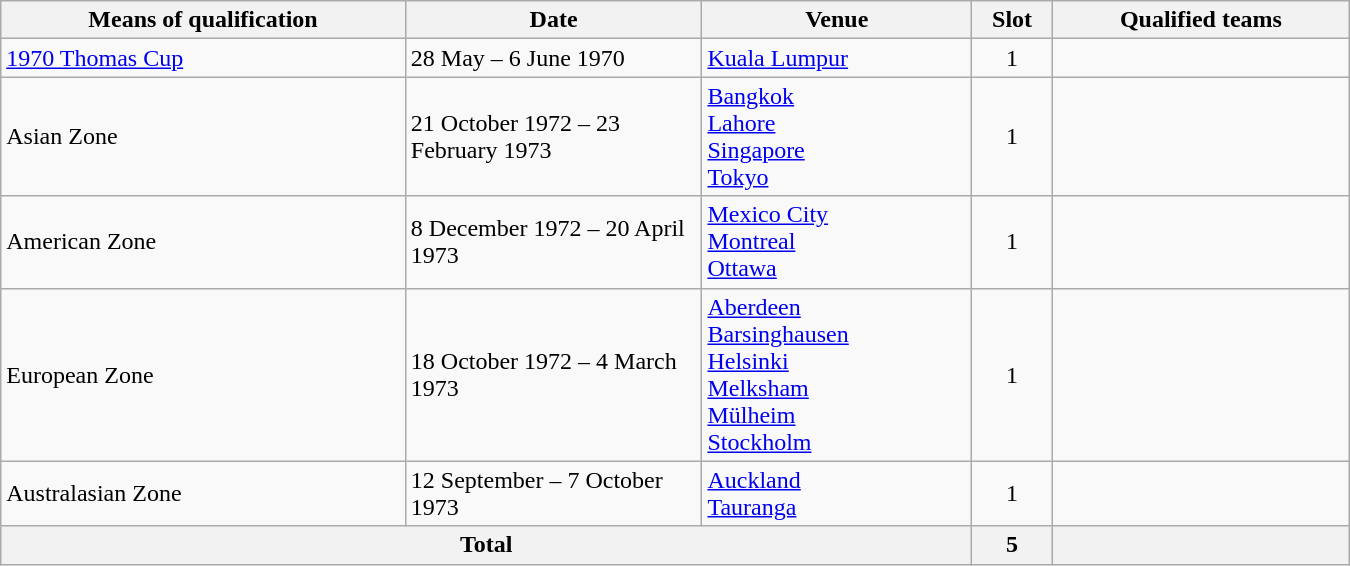<table class="wikitable" width="900">
<tr>
<th width="30%">Means of qualification</th>
<th width="22%">Date</th>
<th width="20%">Venue</th>
<th width="6%">Slot</th>
<th width="22%">Qualified teams</th>
</tr>
<tr>
<td><a href='#'>1970 Thomas Cup</a></td>
<td>28 May – 6 June 1970</td>
<td><a href='#'>Kuala Lumpur</a></td>
<td align="center">1</td>
<td></td>
</tr>
<tr>
<td>Asian Zone</td>
<td>21 October 1972 – 23 February 1973</td>
<td><a href='#'>Bangkok</a><br><a href='#'>Lahore</a><br><a href='#'>Singapore</a><br><a href='#'>Tokyo</a></td>
<td align="center">1</td>
<td></td>
</tr>
<tr>
<td>American Zone</td>
<td>8 December 1972 – 20 April 1973</td>
<td><a href='#'>Mexico City</a><br><a href='#'>Montreal</a><br><a href='#'>Ottawa</a></td>
<td align="center">1</td>
<td></td>
</tr>
<tr>
<td>European Zone</td>
<td>18 October 1972 – 4 March 1973</td>
<td><a href='#'>Aberdeen</a><br><a href='#'>Barsinghausen</a><br><a href='#'>Helsinki</a><br><a href='#'>Melksham</a><br><a href='#'>Mülheim</a><br><a href='#'>Stockholm</a></td>
<td align="center">1</td>
<td></td>
</tr>
<tr>
<td>Australasian Zone</td>
<td>12 September – 7 October 1973</td>
<td><a href='#'>Auckland</a><br><a href='#'>Tauranga</a></td>
<td align="center">1</td>
<td></td>
</tr>
<tr>
<th colspan="3">Total</th>
<th>5</th>
<th></th>
</tr>
</table>
